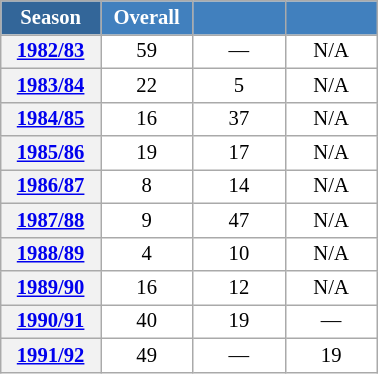<table class="wikitable" style="font-size:86%; text-align:center; border:grey solid 1px; border-collapse:collapse; background:#ffffff;">
<tr>
<th style="background-color:#369; color:white; width:60px;"> Season </th>
<th style="background-color:#4180be; color:white; width:55px;">Overall</th>
<th style="background-color:#4180be; color:white; width:55px;"></th>
<th style="background-color:#4180be; color:white; width:55px;"></th>
</tr>
<tr>
<th scope=row align=center><a href='#'>1982/83</a></th>
<td align=center>59</td>
<td align=center>—</td>
<td align=center>N/A</td>
</tr>
<tr>
<th scope=row align=center><a href='#'>1983/84</a></th>
<td align=center>22</td>
<td align=center>5</td>
<td align=center>N/A</td>
</tr>
<tr>
<th scope=row align=center><a href='#'>1984/85</a></th>
<td align=center>16</td>
<td align=center>37</td>
<td align=center>N/A</td>
</tr>
<tr>
<th scope=row align=center><a href='#'>1985/86</a></th>
<td align=center>19</td>
<td align=center>17</td>
<td align=center>N/A</td>
</tr>
<tr>
<th scope=row align=center><a href='#'>1986/87</a></th>
<td align=center>8</td>
<td align=center>14</td>
<td align=center>N/A</td>
</tr>
<tr>
<th scope=row align=center><a href='#'>1987/88</a></th>
<td align=center>9</td>
<td align=center>47</td>
<td align=center>N/A</td>
</tr>
<tr>
<th scope=row align=center><a href='#'>1988/89</a></th>
<td align=center>4</td>
<td align=center>10</td>
<td align=center>N/A</td>
</tr>
<tr>
<th scope=row align=center><a href='#'>1989/90</a></th>
<td align=center>16</td>
<td align=center>12</td>
<td align=center>N/A</td>
</tr>
<tr>
<th scope=row align=center><a href='#'>1990/91</a></th>
<td align=center>40</td>
<td align=center>19</td>
<td align=center>—</td>
</tr>
<tr>
<th scope=row align=center><a href='#'>1991/92</a></th>
<td align=center>49</td>
<td align=center>—</td>
<td align=center>19</td>
</tr>
</table>
